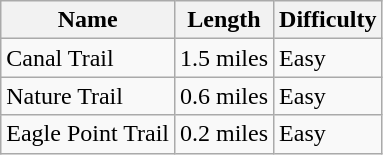<table class="wikitable">
<tr>
<th>Name</th>
<th>Length</th>
<th>Difficulty</th>
</tr>
<tr>
<td>Canal Trail</td>
<td>1.5 miles</td>
<td>Easy</td>
</tr>
<tr>
<td>Nature Trail</td>
<td>0.6 miles</td>
<td>Easy</td>
</tr>
<tr>
<td>Eagle Point Trail</td>
<td>0.2 miles</td>
<td>Easy</td>
</tr>
</table>
